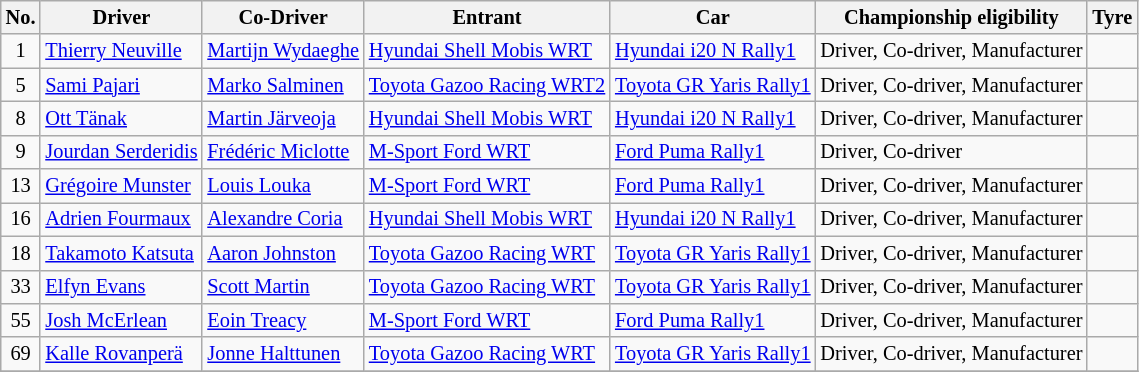<table class="wikitable" style="font-size: 85%;">
<tr>
<th>No.</th>
<th>Driver</th>
<th>Co-Driver</th>
<th>Entrant</th>
<th>Car</th>
<th>Championship eligibility</th>
<th>Tyre</th>
</tr>
<tr>
<td align="center">1</td>
<td> <a href='#'>Thierry Neuville</a></td>
<td> <a href='#'>Martijn Wydaeghe</a></td>
<td> <a href='#'>Hyundai Shell Mobis WRT</a></td>
<td><a href='#'>Hyundai i20 N Rally1</a></td>
<td>Driver, Co-driver, Manufacturer</td>
<td align="center"></td>
</tr>
<tr>
<td align="center">5</td>
<td> <a href='#'>Sami Pajari</a></td>
<td> <a href='#'>Marko Salminen</a></td>
<td> <a href='#'>Toyota Gazoo Racing WRT2</a></td>
<td><a href='#'>Toyota GR Yaris Rally1</a></td>
<td>Driver, Co-driver, Manufacturer</td>
<td align="center"></td>
</tr>
<tr>
<td align="center">8</td>
<td> <a href='#'>Ott Tänak</a></td>
<td> <a href='#'>Martin Järveoja</a></td>
<td> <a href='#'>Hyundai Shell Mobis WRT</a></td>
<td><a href='#'>Hyundai i20 N Rally1</a></td>
<td>Driver, Co-driver, Manufacturer</td>
<td align="center"></td>
</tr>
<tr>
<td align="center">9</td>
<td> <a href='#'>Jourdan Serderidis</a></td>
<td> <a href='#'>Frédéric Miclotte</a></td>
<td> <a href='#'>M-Sport Ford WRT</a></td>
<td><a href='#'>Ford Puma Rally1</a></td>
<td>Driver, Co-driver</td>
<td align="center"></td>
</tr>
<tr>
<td align="center">13</td>
<td> <a href='#'>Grégoire Munster</a></td>
<td> <a href='#'>Louis Louka</a></td>
<td> <a href='#'>M-Sport Ford WRT</a></td>
<td><a href='#'>Ford Puma Rally1</a></td>
<td>Driver, Co-driver, Manufacturer</td>
<td align="center"></td>
</tr>
<tr>
<td align="center">16</td>
<td> <a href='#'>Adrien Fourmaux</a></td>
<td> <a href='#'>Alexandre Coria</a></td>
<td> <a href='#'>Hyundai Shell Mobis WRT</a></td>
<td><a href='#'>Hyundai i20 N Rally1</a></td>
<td>Driver, Co-driver, Manufacturer</td>
<td align="center"></td>
</tr>
<tr>
<td align="center">18</td>
<td> <a href='#'>Takamoto Katsuta</a></td>
<td> <a href='#'>Aaron Johnston</a></td>
<td> <a href='#'>Toyota Gazoo Racing WRT</a></td>
<td><a href='#'>Toyota GR Yaris Rally1</a></td>
<td>Driver, Co-driver, Manufacturer</td>
<td align="center"></td>
</tr>
<tr>
<td align="center">33</td>
<td> <a href='#'>Elfyn Evans</a></td>
<td> <a href='#'>Scott Martin</a></td>
<td> <a href='#'>Toyota Gazoo Racing WRT</a></td>
<td><a href='#'>Toyota GR Yaris Rally1</a></td>
<td>Driver, Co-driver, Manufacturer</td>
<td align="center"></td>
</tr>
<tr>
<td align="center">55</td>
<td> <a href='#'>Josh McErlean</a></td>
<td> <a href='#'>Eoin Treacy</a></td>
<td> <a href='#'>M-Sport Ford WRT</a></td>
<td><a href='#'>Ford Puma Rally1</a></td>
<td>Driver, Co-driver, Manufacturer</td>
<td align="center"></td>
</tr>
<tr>
<td align="center">69</td>
<td> <a href='#'>Kalle Rovanperä</a></td>
<td> <a href='#'>Jonne Halttunen</a></td>
<td> <a href='#'>Toyota Gazoo Racing WRT</a></td>
<td><a href='#'>Toyota GR Yaris Rally1</a></td>
<td>Driver, Co-driver, Manufacturer</td>
<td align="center"></td>
</tr>
<tr>
</tr>
</table>
